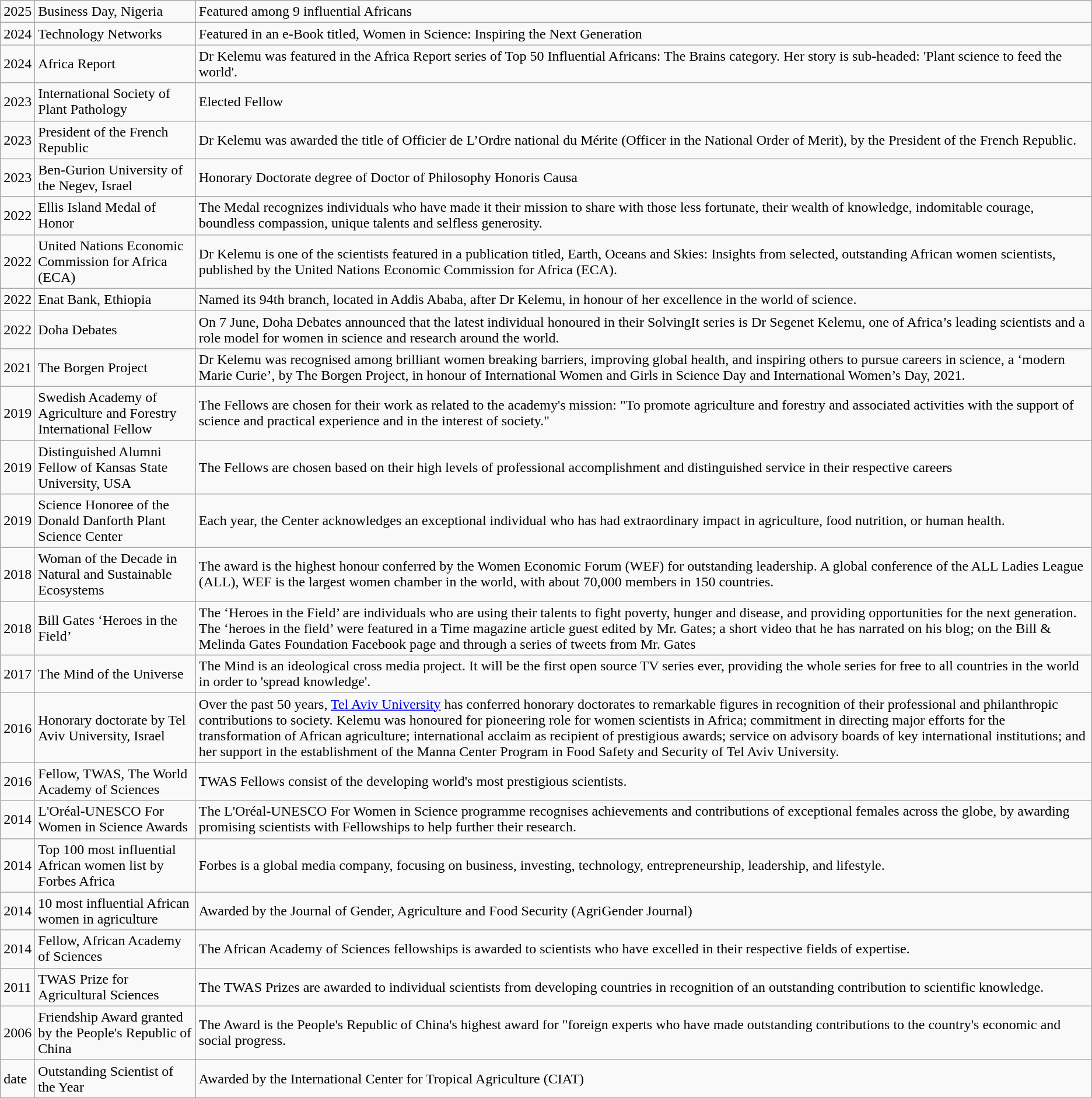<table class="wikitable">
<tr>
<td>2025</td>
<td>Business Day, Nigeria</td>
<td>Featured among 9 influential Africans </td>
</tr>
<tr>
<td>2024</td>
<td>Technology Networks</td>
<td>Featured in an e-Book titled, Women in Science: Inspiring the Next Generation </td>
</tr>
<tr>
<td>2024</td>
<td>Africa Report</td>
<td>Dr Kelemu was featured in the Africa Report series of Top 50 Influential Africans: The Brains category. Her story is sub-headed: 'Plant science to feed the world'. </td>
</tr>
<tr>
<td>2023</td>
<td>International Society of Plant Pathology</td>
<td>Elected Fellow </td>
</tr>
<tr>
<td>2023</td>
<td>President of the French Republic</td>
<td>Dr Kelemu was awarded the title of Officier de L’Ordre national du Mérite (Officer in the National Order of Merit), by the President of the French Republic.</td>
</tr>
<tr>
<td>2023</td>
<td>Ben-Gurion University of the Negev, Israel</td>
<td>Honorary Doctorate degree of Doctor of Philosophy Honoris Causa</td>
</tr>
<tr>
<td>2022</td>
<td>Ellis Island Medal of Honor</td>
<td>The Medal recognizes individuals who have made it their mission to share with those less fortunate, their wealth of knowledge, indomitable courage, boundless compassion, unique talents and selfless generosity. </td>
</tr>
<tr>
<td>2022</td>
<td>United Nations Economic Commission for Africa (ECA)</td>
<td>Dr Kelemu is one of the scientists featured in a publication titled, Earth, Oceans and Skies: Insights from selected, outstanding African women scientists, published by the United Nations Economic Commission for Africa (ECA). </td>
</tr>
<tr>
<td>2022</td>
<td>Enat Bank, Ethiopia</td>
<td>Named its 94th branch, located in Addis Ababa, after Dr  Kelemu, in honour of her excellence in the world of science.</td>
</tr>
<tr>
<td>2022</td>
<td>Doha Debates</td>
<td>On 7 June, Doha Debates announced that the latest individual honoured in their SolvingIt series is Dr Segenet Kelemu, one of Africa’s leading scientists and a role model for women in science and research around the world. </td>
</tr>
<tr>
<td>2021</td>
<td>The Borgen Project</td>
<td>Dr Kelemu was recognised among brilliant women breaking barriers, improving global health, and inspiring others to pursue careers in science, a ‘modern Marie Curie’, by The Borgen Project, in honour of International Women and Girls in Science Day and International Women’s Day, 2021.</td>
</tr>
<tr>
<td>2019</td>
<td>Swedish Academy of Agriculture and Forestry International Fellow</td>
<td>The Fellows are chosen for their work as related to the academy's mission: "To promote agriculture and forestry and associated activities with the support of science and practical experience and in the interest of society."</td>
</tr>
<tr>
<td>2019</td>
<td>Distinguished Alumni Fellow of Kansas State University, USA</td>
<td>The Fellows are chosen based on their high levels of professional accomplishment and distinguished service in their respective careers </td>
</tr>
<tr>
<td>2019</td>
<td>Science Honoree of the Donald Danforth Plant Science Center</td>
<td>Each year, the Center acknowledges an exceptional individual who has had extraordinary impact in agriculture, food nutrition, or human health. </td>
</tr>
<tr>
<td>2018</td>
<td>Woman of the Decade in Natural and Sustainable Ecosystems</td>
<td>The award is the highest honour conferred by the Women Economic Forum (WEF) for outstanding leadership. A global conference of the ALL Ladies League (ALL), WEF is the largest women chamber in the world, with about 70,000 members in 150 countries.</td>
</tr>
<tr>
<td>2018</td>
<td>Bill Gates ‘Heroes in the Field’</td>
<td>The ‘Heroes in the Field’ are individuals who are using their talents to fight poverty, hunger and disease, and providing opportunities for the next generation. The ‘heroes in the field’ were featured in a Time magazine article guest edited by Mr. Gates; a short video that he has narrated on his blog; on the Bill & Melinda Gates Foundation Facebook page and through a series of tweets from Mr. Gates</td>
</tr>
<tr>
<td>2017</td>
<td>The Mind of the Universe</td>
<td>The Mind is an ideological cross media project. It will be the first open source TV series ever, providing the whole series for free to all countries in the world in order to 'spread knowledge'.</td>
</tr>
<tr>
<td>2016</td>
<td>Honorary doctorate by Tel Aviv University, Israel</td>
<td>Over the past 50 years, <a href='#'>Tel Aviv University</a> has conferred honorary doctorates to remarkable figures in recognition of their professional and philanthropic contributions to society. Kelemu was honoured for pioneering role for women scientists in Africa; commitment in directing major efforts for the transformation of African agriculture; international acclaim as recipient of prestigious awards; service on advisory boards of key international institutions; and her support in the establishment of the Manna Center Program in Food Safety and Security of Tel Aviv University.</td>
</tr>
<tr>
<td>2016</td>
<td>Fellow, TWAS, The World Academy of Sciences</td>
<td>TWAS Fellows consist of the developing world's most prestigious scientists.</td>
</tr>
<tr>
<td>2014</td>
<td>L'Oréal-UNESCO For Women in Science Awards</td>
<td>The L'Oréal-UNESCO For Women in Science programme recognises achievements and contributions of exceptional females across the globe, by awarding promising scientists with Fellowships to help further their research.</td>
</tr>
<tr>
<td>2014</td>
<td>Top 100 most influential African women list by Forbes Africa</td>
<td>Forbes is a global media company, focusing on business, investing, technology, entrepreneurship, leadership, and lifestyle.</td>
</tr>
<tr>
<td>2014</td>
<td>10 most influential African women in agriculture</td>
<td>Awarded by the Journal of Gender, Agriculture and Food Security (AgriGender Journal)</td>
</tr>
<tr>
<td>2014</td>
<td>Fellow, African Academy of Sciences</td>
<td>The African Academy of Sciences fellowships is awarded to scientists who have excelled in their respective fields of expertise.</td>
</tr>
<tr>
<td>2011</td>
<td>TWAS Prize for Agricultural Sciences</td>
<td>The TWAS Prizes are awarded to individual scientists from developing countries in recognition of an outstanding contribution to scientific knowledge.</td>
</tr>
<tr>
<td>2006</td>
<td>Friendship Award granted by the People's Republic of China</td>
<td>The Award is the People's Republic of China's highest award for "foreign experts who have made outstanding contributions to the country's economic and social progress.</td>
</tr>
<tr>
<td>date</td>
<td>Outstanding Scientist of the Year</td>
<td>Awarded by the International Center for Tropical Agriculture (CIAT)</td>
</tr>
</table>
